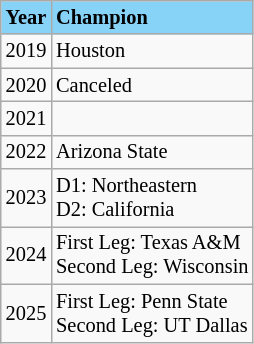<table class="wikitable" style="font-size:85%;">
<tr ! style="background-color: #87D3F8;">
<td><strong>Year</strong></td>
<td><strong>Champion</strong></td>
</tr>
<tr --->
<td>2019</td>
<td>Houston</td>
</tr>
<tr>
<td>2020</td>
<td>Canceled</td>
</tr>
<tr>
<td>2021</td>
<td></td>
</tr>
<tr>
<td>2022</td>
<td>Arizona State</td>
</tr>
<tr>
<td>2023</td>
<td>D1: Northeastern<br>D2: California</td>
</tr>
<tr>
<td>2024</td>
<td>First Leg: Texas A&M<br>Second Leg: Wisconsin</td>
</tr>
<tr>
<td>2025</td>
<td>First Leg: Penn State<br>Second Leg: UT Dallas</td>
</tr>
</table>
